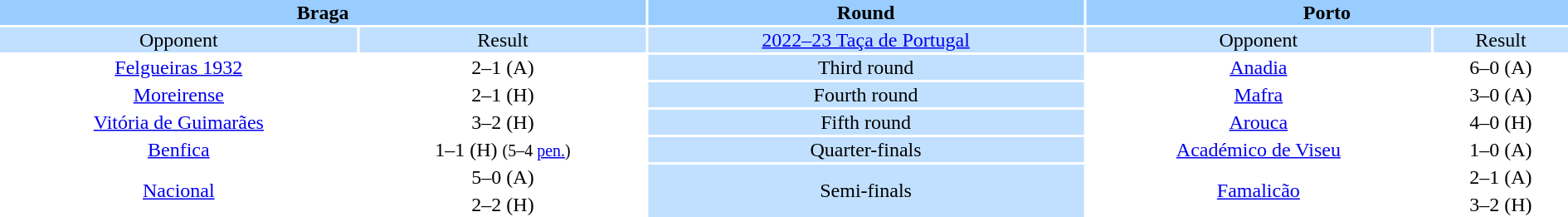<table style="width:100%; text-align:center;">
<tr style="vertical-align:top; background:#9cf;">
<th colspan=2 style="width:1*">Braga</th>
<th><strong>Round</strong></th>
<th colspan=2 style="width:1*">Porto</th>
</tr>
<tr style="vertical-align:top; background:#c1e0ff;">
<td>Opponent</td>
<td>Result</td>
<td><a href='#'>2022–23 Taça de Portugal</a></td>
<td>Opponent</td>
<td>Result</td>
</tr>
<tr>
<td><a href='#'>Felgueiras 1932</a></td>
<td>2–1 (A)</td>
<td style="background:#c1e0ff;">Third round</td>
<td><a href='#'>Anadia</a></td>
<td>6–0 (A)</td>
</tr>
<tr>
<td><a href='#'>Moreirense</a></td>
<td>2–1 (H)</td>
<td style="background:#c1e0ff;">Fourth round</td>
<td><a href='#'>Mafra</a></td>
<td>3–0 (A)</td>
</tr>
<tr>
<td><a href='#'>Vitória de Guimarães</a></td>
<td>3–2 (H)</td>
<td style="background:#c1e0ff;">Fifth round</td>
<td><a href='#'>Arouca</a></td>
<td>4–0 (H)</td>
</tr>
<tr>
<td><a href='#'>Benfica</a></td>
<td>1–1 (H) <small>(5–4 <a href='#'>pen.</a>)</small></td>
<td style="background:#c1e0ff;">Quarter-finals</td>
<td><a href='#'>Académico de Viseu</a></td>
<td>1–0 (A)</td>
</tr>
<tr>
<td rowspan="2"><a href='#'>Nacional</a></td>
<td>5–0 (A)</td>
<td rowspan="2" style="background:#c1e0ff;">Semi-finals</td>
<td rowspan="2"><a href='#'>Famalicão</a></td>
<td>2–1 (A)</td>
</tr>
<tr>
<td>2–2 (H)</td>
<td>3–2 (H) </td>
</tr>
</table>
